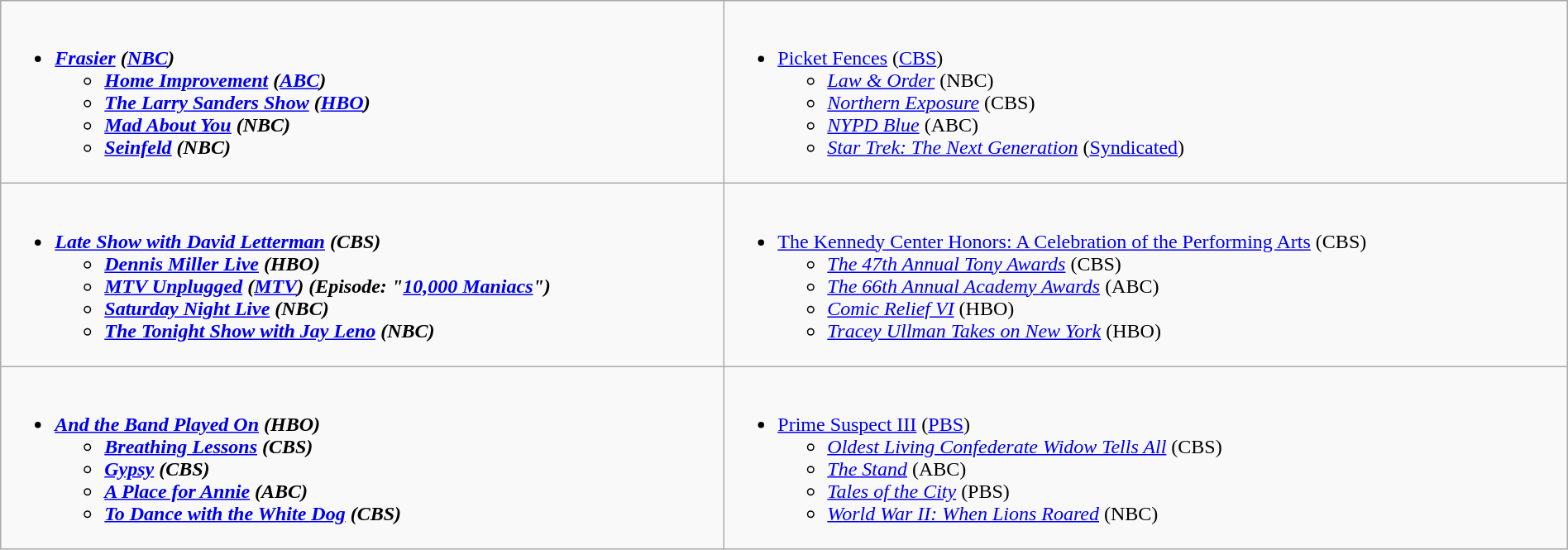<table class="wikitable" width="100%">
<tr>
<td style="vertical-align:top;"><br><ul><li><strong><em><a href='#'>Frasier</a><em> (<a href='#'>NBC</a>)<strong><ul><li></em><a href='#'>Home Improvement</a><em> (<a href='#'>ABC</a>)</li><li></em><a href='#'>The Larry Sanders Show</a><em> (<a href='#'>HBO</a>)</li><li></em><a href='#'>Mad About You</a><em> (NBC)</li><li></em><a href='#'>Seinfeld</a><em> (NBC)</li></ul></li></ul></td>
<td style="vertical-align:top;"><br><ul><li></em></strong><a href='#'>Picket Fences</a></em> (<a href='#'>CBS</a>)</strong><ul><li><em><a href='#'>Law & Order</a></em> (NBC)</li><li><em><a href='#'>Northern Exposure</a></em> (CBS)</li><li><em><a href='#'>NYPD Blue</a></em> (ABC)</li><li><em><a href='#'>Star Trek: The Next Generation</a></em> (<a href='#'>Syndicated</a>)</li></ul></li></ul></td>
</tr>
<tr>
<td style="vertical-align:top;"><br><ul><li><strong><em><a href='#'>Late Show with David Letterman</a><em> (CBS)<strong><ul><li></em><a href='#'>Dennis Miller Live</a><em> (HBO)</li><li></em><a href='#'>MTV Unplugged</a><em> (<a href='#'>MTV</a>) (Episode: "<a href='#'>10,000 Maniacs</a>")</li><li></em><a href='#'>Saturday Night Live</a><em> (NBC)</li><li></em><a href='#'>The Tonight Show with Jay Leno</a><em> (NBC)</li></ul></li></ul></td>
<td style="vertical-align:top;"><br><ul><li></em></strong><a href='#'>The Kennedy Center Honors: A Celebration of the Performing Arts</a></em> (CBS)</strong><ul><li><em><a href='#'>The 47th Annual Tony Awards</a></em> (CBS)</li><li><em><a href='#'>The 66th Annual Academy Awards</a></em> (ABC)</li><li><em><a href='#'>Comic Relief VI</a></em> (HBO)</li><li><em><a href='#'>Tracey Ullman Takes on New York</a></em> (HBO)</li></ul></li></ul></td>
</tr>
<tr>
<td style="vertical-align:top;"><br><ul><li><strong><em><a href='#'>And the Band Played On</a><em> (HBO)<strong><ul><li></em><a href='#'>Breathing Lessons</a><em> (CBS)</li><li></em><a href='#'>Gypsy</a><em> (CBS)</li><li></em><a href='#'>A Place for Annie</a><em> (ABC)</li><li></em><a href='#'>To Dance with the White Dog</a><em> (CBS)</li></ul></li></ul></td>
<td style="vertical-align:top;"><br><ul><li></em></strong><a href='#'>Prime Suspect III</a></em> (<a href='#'>PBS</a>)</strong><ul><li><em><a href='#'>Oldest Living Confederate Widow Tells All</a></em> (CBS)</li><li><em><a href='#'>The Stand</a></em> (ABC)</li><li><em><a href='#'>Tales of the City</a></em> (PBS)</li><li><em><a href='#'>World War II: When Lions Roared</a></em> (NBC)</li></ul></li></ul></td>
</tr>
</table>
